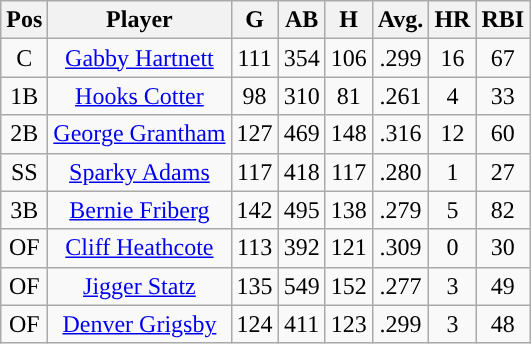<table class="wikitable sortable" style="text-align:center;">
<tr>
<th>Pos</th>
<th>Player</th>
<th>G</th>
<th>AB</th>
<th>H</th>
<th>Avg.</th>
<th>HR</th>
<th>RBI</th>
</tr>
<tr>
<td>C</td>
<td><a href='#'>Gabby Hartnett</a></td>
<td>111</td>
<td>354</td>
<td>106</td>
<td>.299</td>
<td>16</td>
<td>67</td>
</tr>
<tr>
<td>1B</td>
<td><a href='#'>Hooks Cotter</a></td>
<td>98</td>
<td>310</td>
<td>81</td>
<td>.261</td>
<td>4</td>
<td>33</td>
</tr>
<tr>
<td>2B</td>
<td><a href='#'>George Grantham</a></td>
<td>127</td>
<td>469</td>
<td>148</td>
<td>.316</td>
<td>12</td>
<td>60</td>
</tr>
<tr>
<td>SS</td>
<td><a href='#'>Sparky Adams</a></td>
<td>117</td>
<td>418</td>
<td>117</td>
<td>.280</td>
<td>1</td>
<td>27</td>
</tr>
<tr>
<td>3B</td>
<td><a href='#'>Bernie Friberg</a></td>
<td>142</td>
<td>495</td>
<td>138</td>
<td>.279</td>
<td>5</td>
<td>82</td>
</tr>
<tr>
<td>OF</td>
<td><a href='#'>Cliff Heathcote</a></td>
<td>113</td>
<td>392</td>
<td>121</td>
<td>.309</td>
<td>0</td>
<td>30</td>
</tr>
<tr>
<td>OF</td>
<td><a href='#'>Jigger Statz</a></td>
<td>135</td>
<td>549</td>
<td>152</td>
<td>.277</td>
<td>3</td>
<td>49</td>
</tr>
<tr>
<td>OF</td>
<td><a href='#'>Denver Grigsby</a></td>
<td>124</td>
<td>411</td>
<td>123</td>
<td>.299</td>
<td>3</td>
<td>48</td>
</tr>
</table>
